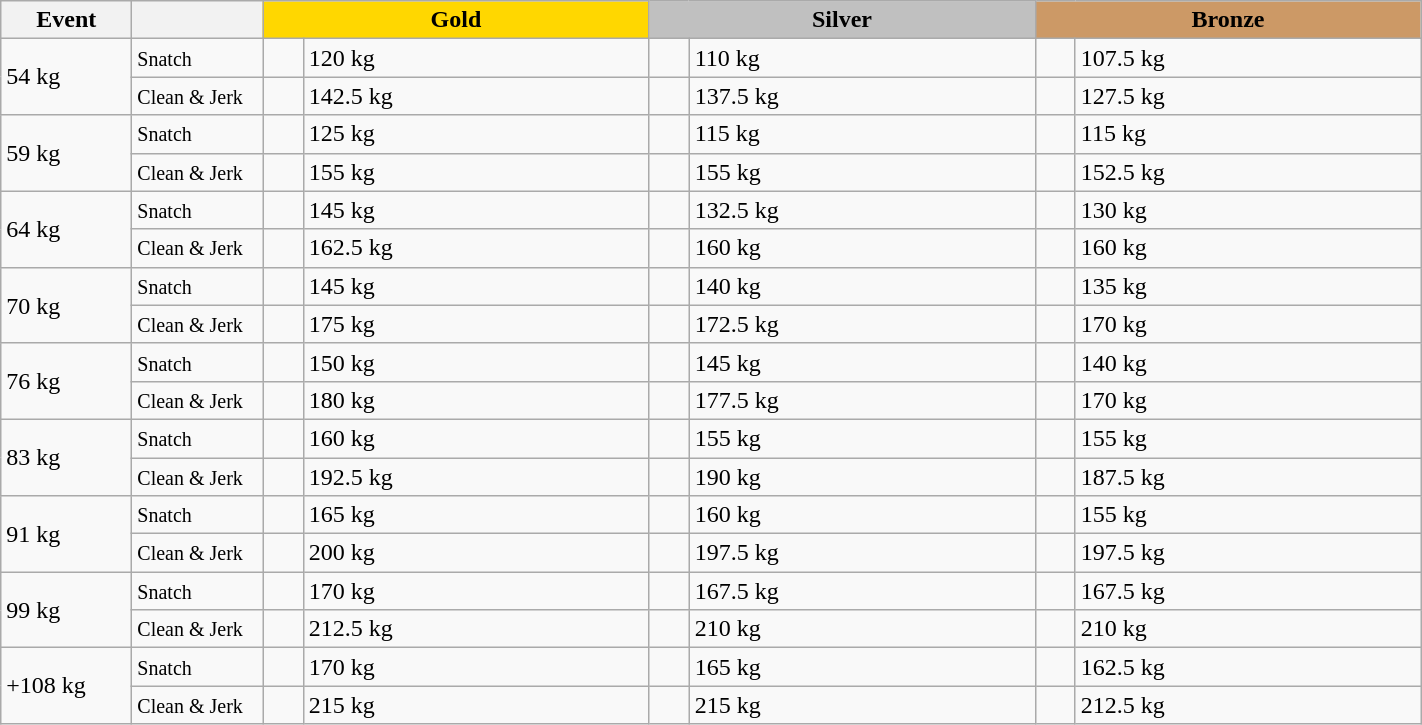<table class="wikitable">
<tr>
<th width="80">Event</th>
<th width="80"></th>
<td colspan="2" bgcolor="gold" align="center" width="250"><strong>Gold</strong></td>
<td colspan="2" bgcolor=silver  align="center" width="250"><strong>Silver</strong></td>
<td colspan="2" bgcolor="#cc9966" align="center" width="250"><strong>Bronze</strong></td>
</tr>
<tr>
<td rowspan=2>54 kg</td>
<td><small>Snatch</small></td>
<td></td>
<td>120 kg</td>
<td></td>
<td>110 kg</td>
<td></td>
<td>107.5 kg</td>
</tr>
<tr>
<td><small>Clean & Jerk</small></td>
<td></td>
<td>142.5 kg</td>
<td></td>
<td>137.5 kg</td>
<td></td>
<td>127.5 kg</td>
</tr>
<tr>
<td rowspan=2>59 kg</td>
<td><small>Snatch</small></td>
<td></td>
<td>125 kg</td>
<td></td>
<td>115 kg</td>
<td></td>
<td>115 kg</td>
</tr>
<tr>
<td><small>Clean & Jerk</small></td>
<td></td>
<td>155 kg</td>
<td></td>
<td>155 kg</td>
<td></td>
<td>152.5 kg</td>
</tr>
<tr>
<td rowspan=2>64 kg</td>
<td><small>Snatch</small></td>
<td></td>
<td>145 kg</td>
<td></td>
<td>132.5 kg</td>
<td></td>
<td>130 kg</td>
</tr>
<tr>
<td><small>Clean & Jerk</small></td>
<td></td>
<td>162.5 kg</td>
<td></td>
<td>160 kg</td>
<td></td>
<td>160 kg</td>
</tr>
<tr>
<td rowspan=2>70 kg</td>
<td><small>Snatch</small></td>
<td></td>
<td>145 kg</td>
<td></td>
<td>140 kg</td>
<td></td>
<td>135 kg</td>
</tr>
<tr>
<td><small>Clean & Jerk</small></td>
<td></td>
<td>175 kg</td>
<td></td>
<td>172.5 kg</td>
<td></td>
<td>170 kg</td>
</tr>
<tr>
<td rowspan=2>76 kg</td>
<td><small>Snatch</small></td>
<td></td>
<td>150 kg</td>
<td></td>
<td>145 kg</td>
<td></td>
<td>140 kg</td>
</tr>
<tr>
<td><small>Clean & Jerk</small></td>
<td></td>
<td>180 kg</td>
<td></td>
<td>177.5 kg</td>
<td></td>
<td>170 kg</td>
</tr>
<tr>
<td rowspan=2>83 kg</td>
<td><small>Snatch</small></td>
<td></td>
<td>160 kg</td>
<td></td>
<td>155 kg</td>
<td></td>
<td>155 kg</td>
</tr>
<tr>
<td><small>Clean & Jerk</small></td>
<td></td>
<td>192.5 kg</td>
<td></td>
<td>190 kg</td>
<td></td>
<td>187.5 kg</td>
</tr>
<tr>
<td rowspan=2>91 kg</td>
<td><small>Snatch</small></td>
<td></td>
<td>165 kg</td>
<td></td>
<td>160 kg</td>
<td></td>
<td>155 kg</td>
</tr>
<tr>
<td><small>Clean & Jerk</small></td>
<td></td>
<td>200 kg</td>
<td></td>
<td>197.5 kg</td>
<td></td>
<td>197.5 kg</td>
</tr>
<tr>
<td rowspan=2>99 kg</td>
<td><small>Snatch</small></td>
<td></td>
<td>170 kg</td>
<td></td>
<td>167.5 kg</td>
<td></td>
<td>167.5 kg</td>
</tr>
<tr>
<td><small>Clean & Jerk</small></td>
<td></td>
<td>212.5 kg</td>
<td></td>
<td>210 kg</td>
<td></td>
<td>210 kg</td>
</tr>
<tr>
<td rowspan=2>+108 kg</td>
<td><small>Snatch</small></td>
<td></td>
<td>170 kg</td>
<td></td>
<td>165 kg</td>
<td></td>
<td>162.5 kg</td>
</tr>
<tr>
<td><small>Clean & Jerk</small></td>
<td></td>
<td>215 kg</td>
<td></td>
<td>215 kg</td>
<td></td>
<td>212.5 kg</td>
</tr>
</table>
